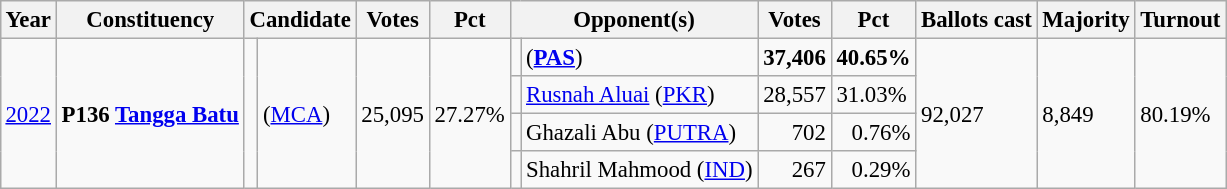<table class="wikitable" style="margin:0.5em ; font-size:95%">
<tr>
<th>Year</th>
<th>Constituency</th>
<th colspan=2>Candidate</th>
<th>Votes</th>
<th>Pct</th>
<th colspan=2>Opponent(s)</th>
<th>Votes</th>
<th>Pct</th>
<th>Ballots cast</th>
<th>Majority</th>
<th>Turnout</th>
</tr>
<tr>
<td rowspan="4"><a href='#'>2022</a></td>
<td rowspan="4"><strong>P136 <a href='#'>Tangga Batu</a></strong></td>
<td rowspan="4" ></td>
<td rowspan="4"> (<a href='#'>MCA</a>)</td>
<td rowspan="4" align="right">25,095</td>
<td rowspan="4">27.27%</td>
<td bgcolor=></td>
<td> (<a href='#'><strong>PAS</strong></a>)</td>
<td><strong>37,406</strong></td>
<td align="right"><strong>40.65%</strong></td>
<td rowspan="4">92,027</td>
<td rowspan="4">8,849</td>
<td rowspan="4">80.19%</td>
</tr>
<tr>
<td></td>
<td><a href='#'>Rusnah Aluai</a> (<a href='#'>PKR</a>)</td>
<td align="right">28,557</td>
<td>31.03%</td>
</tr>
<tr>
<td bgcolor=></td>
<td>Ghazali Abu (<a href='#'>PUTRA</a>)</td>
<td align=right>702</td>
<td align="right">0.76%</td>
</tr>
<tr>
<td></td>
<td>Shahril Mahmood (<a href='#'>IND</a>)</td>
<td align=right>267</td>
<td align="right">0.29%</td>
</tr>
</table>
